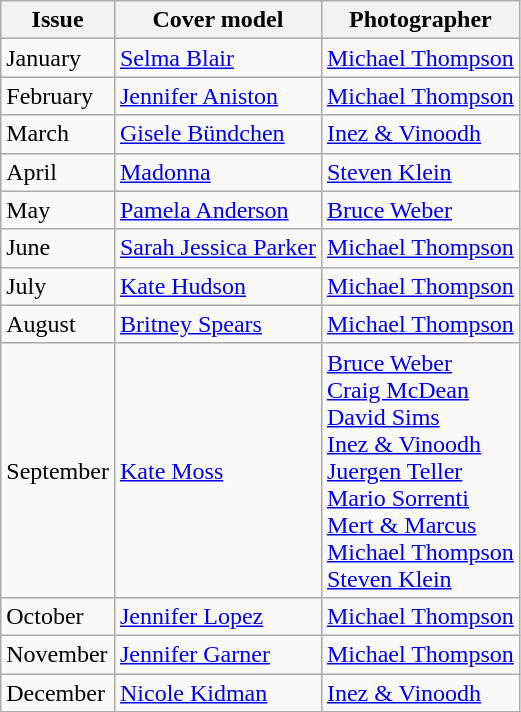<table class="sortable wikitable">
<tr>
<th>Issue</th>
<th>Cover model</th>
<th>Photographer</th>
</tr>
<tr>
<td>January</td>
<td><a href='#'>Selma Blair</a></td>
<td><a href='#'>Michael Thompson</a></td>
</tr>
<tr>
<td>February</td>
<td><a href='#'>Jennifer Aniston</a></td>
<td><a href='#'>Michael Thompson</a></td>
</tr>
<tr>
<td>March</td>
<td><a href='#'>Gisele Bündchen</a></td>
<td><a href='#'>Inez & Vinoodh</a></td>
</tr>
<tr>
<td>April</td>
<td><a href='#'>Madonna</a></td>
<td><a href='#'>Steven Klein</a></td>
</tr>
<tr>
<td>May</td>
<td><a href='#'>Pamela Anderson</a></td>
<td><a href='#'>Bruce Weber</a></td>
</tr>
<tr>
<td>June</td>
<td><a href='#'>Sarah Jessica Parker</a></td>
<td><a href='#'>Michael Thompson</a></td>
</tr>
<tr>
<td>July</td>
<td><a href='#'>Kate Hudson</a></td>
<td><a href='#'>Michael Thompson</a></td>
</tr>
<tr>
<td>August</td>
<td><a href='#'>Britney Spears</a></td>
<td><a href='#'>Michael Thompson</a></td>
</tr>
<tr>
<td>September</td>
<td><a href='#'>Kate Moss</a></td>
<td><a href='#'>Bruce Weber</a> <br> <a href='#'>Craig McDean</a> <br> <a href='#'>David Sims</a> <br> <a href='#'>Inez & Vinoodh</a> <br> <a href='#'>Juergen Teller</a> <br> <a href='#'>Mario Sorrenti</a> <br> <a href='#'>Mert & Marcus</a> <br> <a href='#'>Michael Thompson</a> <br> <a href='#'>Steven Klein</a></td>
</tr>
<tr>
<td>October</td>
<td><a href='#'>Jennifer Lopez</a></td>
<td><a href='#'>Michael Thompson</a></td>
</tr>
<tr>
<td>November</td>
<td><a href='#'>Jennifer Garner</a></td>
<td><a href='#'>Michael Thompson</a></td>
</tr>
<tr>
<td>December</td>
<td><a href='#'>Nicole Kidman</a></td>
<td><a href='#'>Inez & Vinoodh</a></td>
</tr>
</table>
